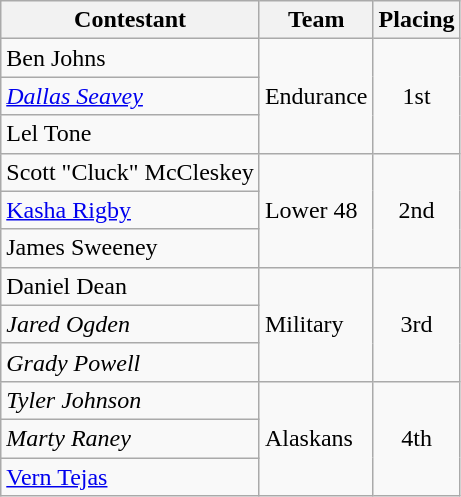<table class="wikitable sortable">
<tr>
<th>Contestant</th>
<th>Team</th>
<th>Placing</th>
</tr>
<tr>
<td>Ben Johns</td>
<td rowspan="3">Endurance</td>
<td align="center" rowspan="3">1st</td>
</tr>
<tr>
<td><em><a href='#'>Dallas Seavey</a></em></td>
</tr>
<tr>
<td>Lel Tone</td>
</tr>
<tr>
<td>Scott "Cluck" McCleskey</td>
<td rowspan="3">Lower 48</td>
<td align="center" rowspan="3">2nd</td>
</tr>
<tr>
<td><a href='#'>Kasha Rigby</a></td>
</tr>
<tr>
<td>James Sweeney</td>
</tr>
<tr>
<td>Daniel Dean</td>
<td rowspan="3">Military</td>
<td align="center" rowspan="3">3rd</td>
</tr>
<tr>
<td><em>Jared Ogden</em></td>
</tr>
<tr>
<td><em>Grady Powell</em></td>
</tr>
<tr>
<td><em>Tyler Johnson</em></td>
<td rowspan="3">Alaskans</td>
<td align="center" rowspan="3">4th</td>
</tr>
<tr>
<td><em>Marty Raney</em></td>
</tr>
<tr>
<td><a href='#'>Vern Tejas</a></td>
</tr>
</table>
